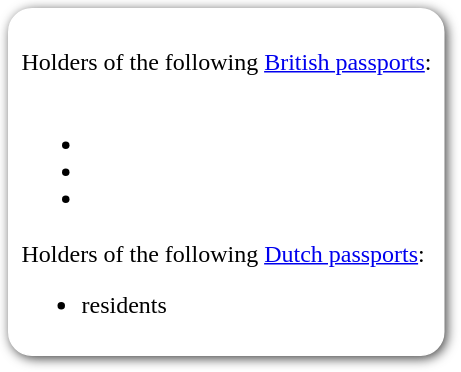<table style="border-radius:1em; box-shadow:0.1em 0.1em 0.5em rgba(0,0,0,0.75); background:white; border:1px solid white; padding:5px;">
<tr style="vertical-align:top;">
<td><br>Holders of the following <a href='#'>British passports</a>:<table>
<tr>
<td><br><ul><li></li><li></li><li></li></ul></td>
<td></td>
</tr>
</table>
Holders of the following <a href='#'>Dutch passports</a>:<ul><li> residents</li></ul></td>
</tr>
</table>
